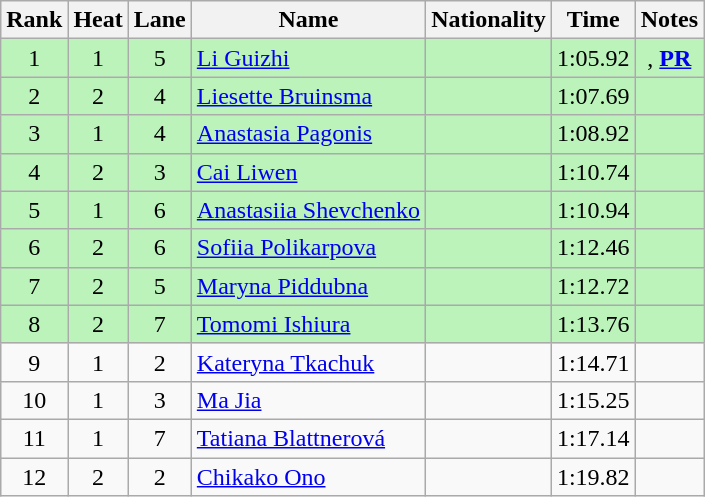<table class="wikitable sortable" style="text-align:center">
<tr>
<th>Rank</th>
<th>Heat</th>
<th>Lane</th>
<th>Name</th>
<th>Nationality</th>
<th>Time</th>
<th>Notes</th>
</tr>
<tr bgcolor=bbf3bb>
<td>1</td>
<td>1</td>
<td>5</td>
<td align=left><a href='#'>Li Guizhi</a></td>
<td align=left></td>
<td>1:05.92</td>
<td>, <strong><a href='#'>PR</a></strong></td>
</tr>
<tr bgcolor=bbf3bb>
<td>2</td>
<td>2</td>
<td>4</td>
<td align=left><a href='#'>Liesette Bruinsma</a></td>
<td align=left></td>
<td>1:07.69</td>
<td></td>
</tr>
<tr bgcolor=bbf3bb>
<td>3</td>
<td>1</td>
<td>4</td>
<td align=left><a href='#'>Anastasia Pagonis</a></td>
<td align=left></td>
<td>1:08.92</td>
<td></td>
</tr>
<tr bgcolor=bbf3bb>
<td>4</td>
<td>2</td>
<td>3</td>
<td align=left><a href='#'>Cai Liwen</a></td>
<td align=left></td>
<td>1:10.74</td>
<td></td>
</tr>
<tr bgcolor=bbf3bb>
<td>5</td>
<td>1</td>
<td>6</td>
<td align=left><a href='#'>Anastasiia Shevchenko</a></td>
<td align=left></td>
<td>1:10.94</td>
<td></td>
</tr>
<tr bgcolor=bbf3bb>
<td>6</td>
<td>2</td>
<td>6</td>
<td align=left><a href='#'>Sofiia Polikarpova</a></td>
<td align=left></td>
<td>1:12.46</td>
<td></td>
</tr>
<tr bgcolor=bbf3bb>
<td>7</td>
<td>2</td>
<td>5</td>
<td align=left><a href='#'>Maryna Piddubna</a></td>
<td align=left></td>
<td>1:12.72</td>
<td></td>
</tr>
<tr bgcolor=bbf3bb>
<td>8</td>
<td>2</td>
<td>7</td>
<td align=left><a href='#'>Tomomi Ishiura</a></td>
<td align=left></td>
<td>1:13.76</td>
<td></td>
</tr>
<tr>
<td>9</td>
<td>1</td>
<td>2</td>
<td align=left><a href='#'>Kateryna Tkachuk</a></td>
<td align=left></td>
<td>1:14.71</td>
<td></td>
</tr>
<tr>
<td>10</td>
<td>1</td>
<td>3</td>
<td align=left><a href='#'>Ma Jia</a></td>
<td align=left></td>
<td>1:15.25</td>
<td></td>
</tr>
<tr>
<td>11</td>
<td>1</td>
<td>7</td>
<td align=left><a href='#'>Tatiana Blattnerová</a></td>
<td align=left></td>
<td>1:17.14</td>
<td></td>
</tr>
<tr>
<td>12</td>
<td>2</td>
<td>2</td>
<td align=left><a href='#'>Chikako Ono</a></td>
<td align=left></td>
<td>1:19.82</td>
<td></td>
</tr>
</table>
